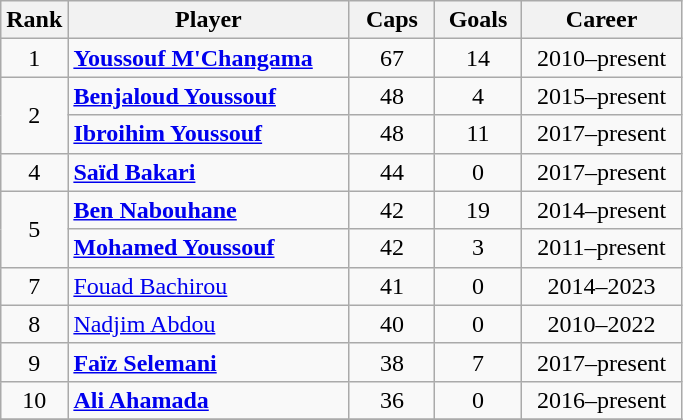<table class="wikitable sortable" style="text-align:center;">
<tr>
<th width=30px>Rank</th>
<th style="width:180px;">Player</th>
<th width=50px>Caps</th>
<th width=50px>Goals</th>
<th style="width:100px;">Career</th>
</tr>
<tr>
<td>1</td>
<td style="text-align: left;"><strong><a href='#'>Youssouf M'Changama</a></strong></td>
<td>67</td>
<td>14</td>
<td>2010–present</td>
</tr>
<tr>
<td rowspan=2>2</td>
<td style="text-align: left;"><strong><a href='#'>Benjaloud Youssouf</a></strong></td>
<td>48</td>
<td>4</td>
<td>2015–present</td>
</tr>
<tr>
<td style="text-align: left;"><strong><a href='#'>Ibroihim Youssouf</a></strong></td>
<td>48</td>
<td>11</td>
<td>2017–present</td>
</tr>
<tr>
<td>4</td>
<td style="text-align: left;"><strong><a href='#'>Saïd Bakari</a></strong></td>
<td>44</td>
<td>0</td>
<td>2017–present</td>
</tr>
<tr>
<td rowspan=2>5</td>
<td style="text-align: left;"><strong><a href='#'>Ben Nabouhane</a></strong></td>
<td>42</td>
<td>19</td>
<td>2014–present</td>
</tr>
<tr>
<td style="text-align: left;"><strong><a href='#'>Mohamed Youssouf</a></strong></td>
<td>42</td>
<td>3</td>
<td>2011–present</td>
</tr>
<tr>
<td>7</td>
<td style="text-align: left;"><a href='#'>Fouad Bachirou</a></td>
<td>41</td>
<td>0</td>
<td>2014–2023</td>
</tr>
<tr>
<td>8</td>
<td style="text-align: left;"><a href='#'>Nadjim Abdou</a></td>
<td>40</td>
<td>0</td>
<td>2010–2022</td>
</tr>
<tr>
<td>9</td>
<td style="text-align: left;"><strong><a href='#'>Faïz Selemani</a></strong></td>
<td>38</td>
<td>7</td>
<td>2017–present</td>
</tr>
<tr>
<td>10</td>
<td style="text-align: left;"><strong><a href='#'>Ali Ahamada</a></strong></td>
<td>36</td>
<td>0</td>
<td>2016–present</td>
</tr>
<tr>
</tr>
</table>
